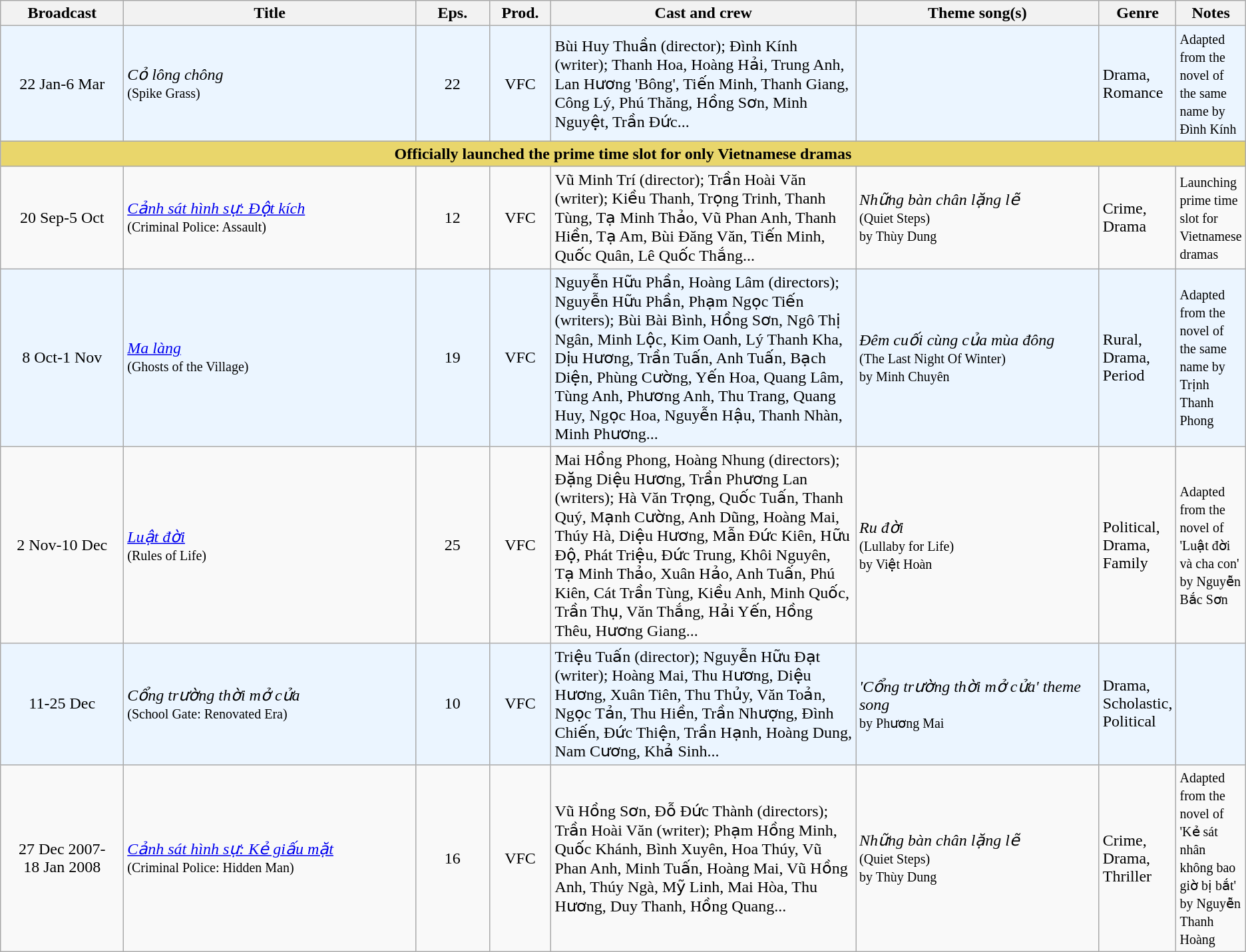<table class="wikitable sortable">
<tr>
<th style="width:10%;">Broadcast</th>
<th style="width:24%;">Title</th>
<th style="width:6%;">Eps.</th>
<th style="width:5%;">Prod.</th>
<th style="width:25%;">Cast and crew</th>
<th style="width:20%;">Theme song(s)</th>
<th style="width:5%;">Genre</th>
<th style="width:5%;">Notes</th>
</tr>
<tr ---- bgcolor="#ebf5ff">
<td style="text-align:center;">22 Jan-6 Mar <br></td>
<td><em>Cỏ lông chông</em> <br><small>(Spike Grass)</small></td>
<td style="text-align:center;">22</td>
<td style="text-align:center;">VFC</td>
<td>Bùi Huy Thuần (director); Đình Kính (writer); Thanh Hoa, Hoàng Hải, Trung Anh, Lan Hương 'Bông', Tiến Minh, Thanh Giang, Công Lý, Phú Thăng, Hồng Sơn, Minh Nguyệt, Trần Đức...</td>
<td></td>
<td>Drama, Romance</td>
<td><small>Adapted from the novel of the same name by Đình Kính</small></td>
</tr>
<tr ---- bgcolor="#E9D66B	">
<td colspan="8" align=center><strong>Officially launched the prime time slot for only Vietnamese dramas</strong></td>
</tr>
<tr>
<td style="text-align:center;">20 Sep-5 Oct <br></td>
<td><em><a href='#'>Cảnh sát hình sự: Đột kích</a></em> <br><small>(Criminal Police: Assault)</small></td>
<td style="text-align:center;">12</td>
<td style="text-align:center;">VFC</td>
<td>Vũ Minh Trí (director); Trần Hoài Văn (writer); Kiều Thanh, Trọng Trinh, Thanh Tùng, Tạ Minh Thảo, Vũ Phan Anh, Thanh Hiền, Tạ Am, Bùi Đăng Văn, Tiến Minh, Quốc Quân, Lê Quốc Thắng...</td>
<td><em>Những bàn chân lặng lẽ</em> <br><small>(Quiet Steps)<br>by Thùy Dung</small></td>
<td>Crime, Drama</td>
<td><small>Launching prime time slot for Vietnamese dramas</small></td>
</tr>
<tr ---- bgcolor="#ebf5ff">
<td style="text-align:center;">8 Oct-1 Nov <br></td>
<td><em><a href='#'>Ma làng</a></em> <br><small>(Ghosts of the Village)</small></td>
<td style="text-align:center;">19</td>
<td style="text-align:center;">VFC</td>
<td>Nguyễn Hữu Phần, Hoàng Lâm (directors); Nguyễn Hữu Phần, Phạm Ngọc Tiến (writers); Bùi Bài Bình, Hồng Sơn, Ngô Thị Ngân, Minh Lộc, Kim Oanh, Lý Thanh Kha, Dịu Hương, Trần Tuấn, Anh Tuấn, Bạch Diện, Phùng Cường, Yến Hoa, Quang Lâm, Tùng Anh, Phương Anh, Thu Trang, Quang Huy, Ngọc Hoa, Nguyễn Hậu, Thanh Nhàn, Minh Phương...</td>
<td><em>Đêm cuối cùng của mùa đông</em> <br><small>(The Last Night Of Winter)<br>by Minh Chuyên</small></td>
<td>Rural, Drama, Period</td>
<td><small>Adapted from the novel of the same name by Trịnh Thanh Phong</small></td>
</tr>
<tr>
<td style="text-align:center;">2 Nov-10 Dec <br></td>
<td><em><a href='#'>Luật đời</a></em> <br><small>(Rules of Life)</small></td>
<td style="text-align:center;">25</td>
<td style="text-align:center;">VFC</td>
<td>Mai Hồng Phong, Hoàng Nhung (directors); Đặng Diệu Hương, Trần Phương Lan (writers); Hà Văn Trọng, Quốc Tuấn, Thanh Quý, Mạnh Cường, Anh Dũng, Hoàng Mai, Thúy Hà, Diệu Hương, Mẫn Đức Kiên, Hữu Độ, Phát Triệu, Đức Trung, Khôi Nguyên, Tạ Minh Thảo, Xuân Hảo, Anh Tuấn, Phú Kiên, Cát Trần Tùng, Kiều Anh, Minh Quốc, Trần Thụ, Văn Thắng, Hải Yến, Hồng Thêu, Hương Giang...</td>
<td><em>Ru đời</em> <br><small>(Lullaby for Life)</small><br><small>by Việt Hoàn</small></td>
<td>Political, Drama, Family</td>
<td><small>Adapted from the novel of 'Luật đời và cha con' by Nguyễn Bắc Sơn</small></td>
</tr>
<tr ---- bgcolor="#ebf5ff">
<td style="text-align:center;">11-25 Dec <br></td>
<td><em>Cổng trường thời mở cửa</em> <br><small>(School Gate: Renovated Era)</small></td>
<td style="text-align:center;">10</td>
<td style="text-align:center;">VFC</td>
<td>Triệu Tuấn (director); Nguyễn Hữu Đạt (writer); Hoàng Mai, Thu Hương, Diệu Hương, Xuân Tiên, Thu Thủy, Văn Toản, Ngọc Tản, Thu Hiền, Trần Nhượng, Đình Chiến, Đức Thiện, Trần Hạnh, Hoàng Dung, Nam Cương, Khả Sinh...</td>
<td><em> 'Cổng trường thời mở cửa' theme song</em><br><small>by Phương Mai</small></td>
<td>Drama, Scholastic, Political</td>
<td></td>
</tr>
<tr>
<td style="text-align:center;">27 Dec 2007-<br>18 Jan 2008 <br></td>
<td><em><a href='#'>Cảnh sát hình sự: Kẻ giấu mặt</a></em> <br><small>(Criminal Police: Hidden Man)</small></td>
<td style="text-align:center;">16</td>
<td style="text-align:center;">VFC</td>
<td>Vũ Hồng Sơn, Đỗ Đức Thành (directors); Trần Hoài Văn (writer); Phạm Hồng Minh, Quốc Khánh, Bình Xuyên, Hoa Thúy, Vũ Phan Anh, Minh Tuấn, Hoàng Mai, Vũ Hồng Anh, Thúy Ngà, Mỹ Linh, Mai Hòa, Thu Hương, Duy Thanh, Hồng Quang...</td>
<td><em>Những bàn chân lặng lẽ</em> <br><small>(Quiet Steps)<br>by Thùy Dung</small></td>
<td>Crime, Drama, Thriller</td>
<td><small>Adapted from the novel of 'Kẻ sát nhân không bao giờ bị bắt' by Nguyễn Thanh Hoàng</small></td>
</tr>
</table>
